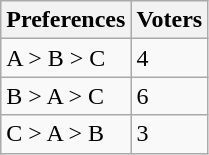<table class="wikitable">
<tr>
<th>Preferences</th>
<th>Voters</th>
</tr>
<tr>
<td>A > B > C</td>
<td>4</td>
</tr>
<tr>
<td>B > A > C</td>
<td>6</td>
</tr>
<tr>
<td>C > A > B</td>
<td>3</td>
</tr>
</table>
